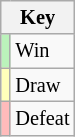<table class="wikitable" style="font-size: 85%">
<tr>
<th colspan="2">Key</th>
</tr>
<tr>
<td bgcolor=#BBF3BB></td>
<td>Win</td>
</tr>
<tr>
<td bgcolor=#FFFFBB></td>
<td>Draw</td>
</tr>
<tr>
<td bgcolor=#FFBBBB></td>
<td>Defeat</td>
</tr>
</table>
